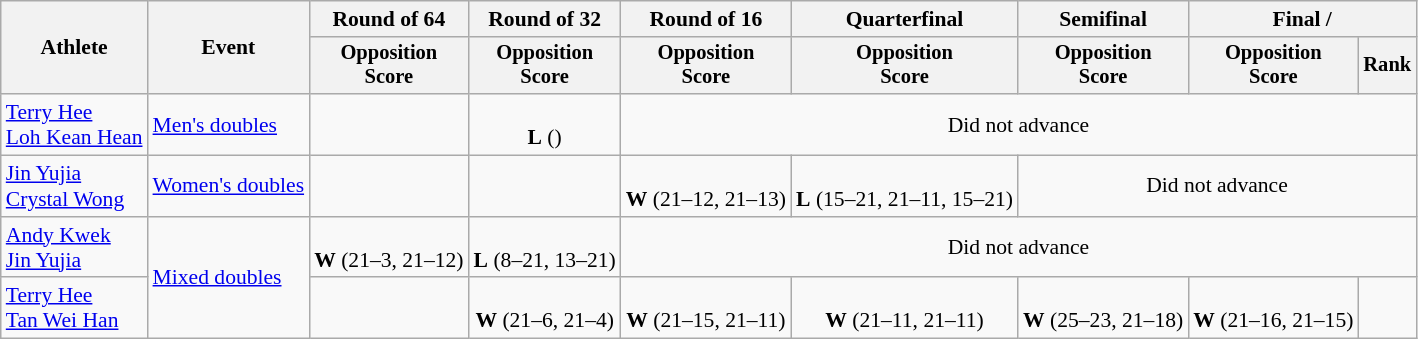<table class=wikitable style="font-size:90%">
<tr>
<th rowspan=2>Athlete</th>
<th rowspan=2>Event</th>
<th>Round of 64</th>
<th>Round of 32</th>
<th>Round of 16</th>
<th>Quarterfinal</th>
<th>Semifinal</th>
<th colspan=2>Final / </th>
</tr>
<tr style="font-size:95%">
<th>Opposition<br>Score</th>
<th>Opposition<br>Score</th>
<th>Opposition<br>Score</th>
<th>Opposition<br>Score</th>
<th>Opposition<br>Score</th>
<th>Opposition<br>Score</th>
<th>Rank</th>
</tr>
<tr align=center>
<td align=left><a href='#'>Terry Hee</a><br><a href='#'>Loh Kean Hean</a></td>
<td align=left><a href='#'>Men's doubles</a></td>
<td></td>
<td><br><strong>L</strong> ()</td>
<td colspan="6">Did not advance</td>
</tr>
<tr align=center>
<td align=left><a href='#'>Jin Yujia</a><br><a href='#'>Crystal Wong</a></td>
<td align=left><a href='#'>Women's doubles</a></td>
<td></td>
<td></td>
<td><br><strong>W</strong> (21–12, 21–13)</td>
<td><br><strong>L</strong> (15–21, 21–11, 15–21)</td>
<td colspan="3">Did not advance</td>
</tr>
<tr align=center>
<td align=left><a href='#'>Andy Kwek</a><br><a href='#'>Jin Yujia</a></td>
<td align=left rowspan=2><a href='#'>Mixed doubles</a></td>
<td><br><strong>W</strong> (21–3, 21–12)</td>
<td><br><strong>L</strong> (8–21, 13–21)</td>
<td colspan="5">Did not advance</td>
</tr>
<tr align=center>
<td align=left><a href='#'>Terry Hee</a><br><a href='#'>Tan Wei Han</a></td>
<td></td>
<td><br><strong>W</strong> (21–6, 21–4)</td>
<td><br><strong>W</strong> (21–15, 21–11)</td>
<td><br><strong>W</strong> (21–11, 21–11)</td>
<td><br><strong>W</strong> (25–23, 21–18)</td>
<td><br> <strong>W</strong> (21–16, 21–15)</td>
<td></td>
</tr>
</table>
